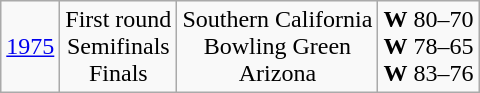<table class="wikitable">
<tr align="center">
<td><a href='#'>1975</a></td>
<td>First round<br>Semifinals<br>Finals</td>
<td>Southern California<br> Bowling Green<br> Arizona</td>
<td><strong>W</strong> 80–70<br><strong>W</strong> 78–65<br><strong>W</strong> 83–76</td>
</tr>
</table>
